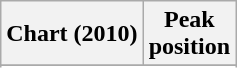<table class="wikitable sortable plainrowheaders" style="text-align:center">
<tr>
<th scope="col">Chart (2010)</th>
<th scope="col">Peak<br> position</th>
</tr>
<tr>
</tr>
<tr>
</tr>
<tr>
</tr>
</table>
